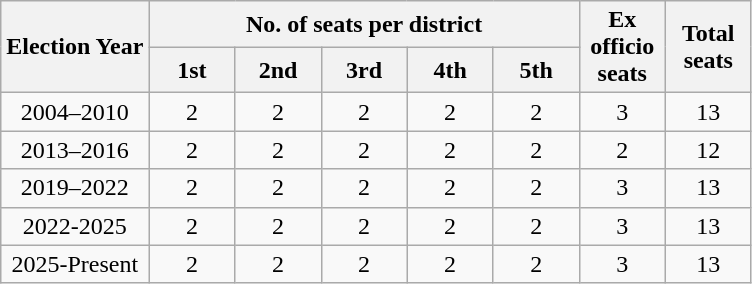<table class=wikitable style="text-align:center">
<tr>
<th rowspan=2>Election Year</th>
<th colspan=5>No. of seats per district</th>
<th width=50px rowspan=2>Ex officio seats</th>
<th width=50px rowspan=2>Total seats</th>
</tr>
<tr>
<th width=50px>1st</th>
<th width=50px>2nd</th>
<th width=50px>3rd</th>
<th width=50px>4th</th>
<th width=50px>5th</th>
</tr>
<tr>
<td>2004–2010</td>
<td>2</td>
<td>2</td>
<td>2</td>
<td>2</td>
<td>2</td>
<td>3</td>
<td>13</td>
</tr>
<tr>
<td>2013–2016</td>
<td>2</td>
<td>2</td>
<td>2</td>
<td>2</td>
<td>2</td>
<td>2</td>
<td>12</td>
</tr>
<tr>
<td>2019–2022</td>
<td>2</td>
<td>2</td>
<td>2</td>
<td>2</td>
<td>2</td>
<td>3</td>
<td>13</td>
</tr>
<tr>
<td>2022-2025</td>
<td>2</td>
<td>2</td>
<td>2</td>
<td>2</td>
<td>2</td>
<td>3</td>
<td>13</td>
</tr>
<tr>
<td>2025-Present</td>
<td>2</td>
<td>2</td>
<td>2</td>
<td>2</td>
<td>2</td>
<td>3</td>
<td>13</td>
</tr>
</table>
